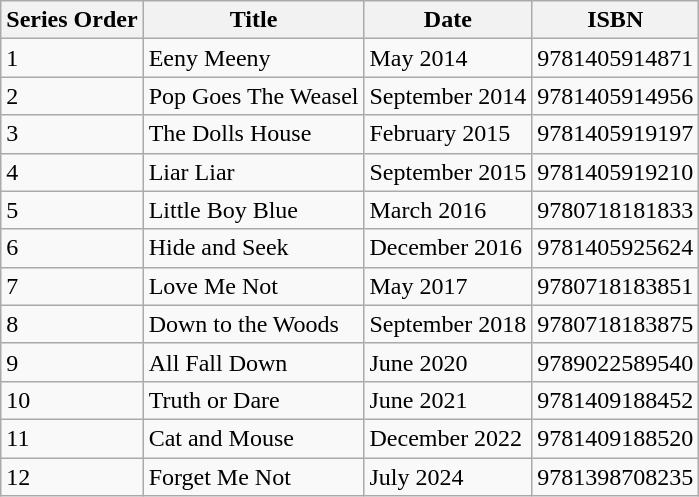<table class="wikitable mw-collapsible">
<tr>
<th>Series Order</th>
<th>Title</th>
<th>Date</th>
<th>ISBN</th>
</tr>
<tr>
<td>1</td>
<td>Eeny Meeny</td>
<td>May 2014</td>
<td>9781405914871</td>
</tr>
<tr>
<td>2</td>
<td>Pop Goes The Weasel</td>
<td>September 2014</td>
<td>9781405914956</td>
</tr>
<tr>
<td>3</td>
<td>The Dolls House</td>
<td>February 2015</td>
<td>9781405919197</td>
</tr>
<tr>
<td>4</td>
<td>Liar Liar</td>
<td>September 2015</td>
<td>9781405919210</td>
</tr>
<tr>
<td>5</td>
<td>Little Boy Blue</td>
<td>March 2016</td>
<td>9780718181833</td>
</tr>
<tr>
<td>6</td>
<td>Hide and Seek</td>
<td>December 2016</td>
<td>9781405925624</td>
</tr>
<tr>
<td>7</td>
<td>Love Me Not</td>
<td>May 2017</td>
<td>9780718183851</td>
</tr>
<tr>
<td>8</td>
<td>Down to the Woods</td>
<td>September 2018</td>
<td>9780718183875</td>
</tr>
<tr>
<td>9</td>
<td>All Fall Down</td>
<td>June 2020</td>
<td>9789022589540</td>
</tr>
<tr>
<td>10</td>
<td>Truth or Dare</td>
<td>June 2021</td>
<td>9781409188452</td>
</tr>
<tr>
<td>11</td>
<td>Cat and Mouse</td>
<td>December 2022</td>
<td>9781409188520</td>
</tr>
<tr>
<td>12</td>
<td>Forget Me Not</td>
<td>July 2024</td>
<td>9781398708235</td>
</tr>
</table>
